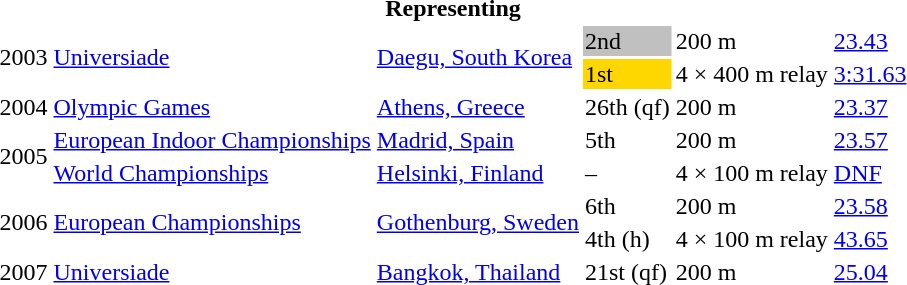<table>
<tr>
<th colspan="6">Representing </th>
</tr>
<tr>
<td rowspan=2>2003</td>
<td rowspan=2><a href='#'>Universiade</a></td>
<td rowspan=2><a href='#'>Daegu, South Korea</a></td>
<td bgcolor="silver">2nd</td>
<td>200 m</td>
<td><a href='#'>23.43</a></td>
</tr>
<tr>
<td bgcolor="gold">1st</td>
<td>4 × 400 m relay</td>
<td><a href='#'>3:31.63</a></td>
</tr>
<tr>
<td>2004</td>
<td><a href='#'>Olympic Games</a></td>
<td><a href='#'>Athens, Greece</a></td>
<td>26th (qf)</td>
<td>200 m</td>
<td><a href='#'>23.37</a></td>
</tr>
<tr>
<td rowspan=2>2005</td>
<td><a href='#'>European Indoor Championships</a></td>
<td><a href='#'>Madrid, Spain</a></td>
<td>5th</td>
<td>200 m</td>
<td><a href='#'>23.57</a></td>
</tr>
<tr>
<td><a href='#'>World Championships</a></td>
<td><a href='#'>Helsinki, Finland</a></td>
<td>–</td>
<td>4 × 100 m relay</td>
<td><a href='#'>DNF</a></td>
</tr>
<tr>
<td rowspan=2>2006</td>
<td rowspan=2><a href='#'>European Championships</a></td>
<td rowspan=2><a href='#'>Gothenburg, Sweden</a></td>
<td>6th</td>
<td>200 m</td>
<td><a href='#'>23.58</a></td>
</tr>
<tr>
<td>4th (h)</td>
<td>4 × 100 m relay</td>
<td><a href='#'>43.65</a></td>
</tr>
<tr>
<td>2007</td>
<td><a href='#'>Universiade</a></td>
<td><a href='#'>Bangkok, Thailand</a></td>
<td>21st (qf)</td>
<td>200 m</td>
<td><a href='#'>25.04</a></td>
</tr>
</table>
